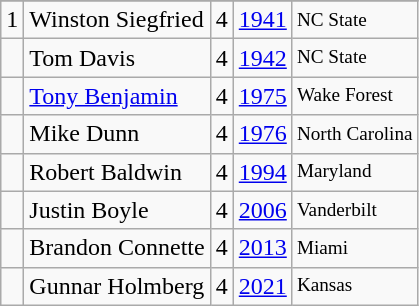<table class="wikitable">
<tr>
</tr>
<tr>
<td>1</td>
<td>Winston Siegfried</td>
<td>4</td>
<td><a href='#'>1941</a></td>
<td style="font-size:80%;">NC State</td>
</tr>
<tr>
<td></td>
<td>Tom Davis</td>
<td>4</td>
<td><a href='#'>1942</a></td>
<td style="font-size:80%;">NC State</td>
</tr>
<tr>
<td></td>
<td><a href='#'>Tony Benjamin</a></td>
<td>4</td>
<td><a href='#'>1975</a></td>
<td style="font-size:80%;">Wake Forest</td>
</tr>
<tr>
<td></td>
<td>Mike Dunn</td>
<td>4</td>
<td><a href='#'>1976</a></td>
<td style="font-size:80%;">North Carolina</td>
</tr>
<tr>
<td></td>
<td>Robert Baldwin</td>
<td>4</td>
<td><a href='#'>1994</a></td>
<td style="font-size:80%;">Maryland</td>
</tr>
<tr>
<td></td>
<td>Justin Boyle</td>
<td>4</td>
<td><a href='#'>2006</a></td>
<td style="font-size:80%;">Vanderbilt</td>
</tr>
<tr>
<td></td>
<td>Brandon Connette</td>
<td>4</td>
<td><a href='#'>2013</a></td>
<td style="font-size:80%;">Miami</td>
</tr>
<tr>
<td></td>
<td>Gunnar Holmberg</td>
<td>4</td>
<td><a href='#'>2021</a></td>
<td style="font-size:80%;">Kansas</td>
</tr>
</table>
